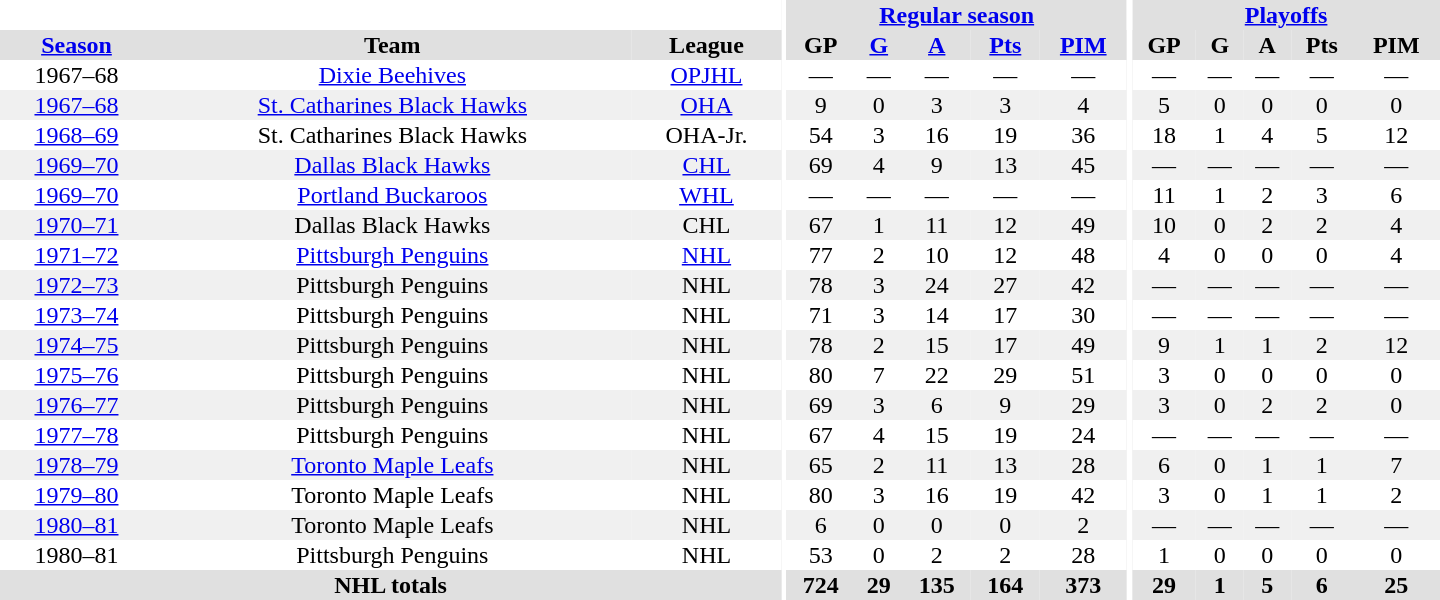<table border="0" cellpadding="1" cellspacing="0" style="text-align:center; width:60em">
<tr bgcolor="#e0e0e0">
<th colspan="3" bgcolor="#ffffff"></th>
<th rowspan="100" bgcolor="#ffffff"></th>
<th colspan="5"><a href='#'>Regular season</a></th>
<th rowspan="100" bgcolor="#ffffff"></th>
<th colspan="5"><a href='#'>Playoffs</a></th>
</tr>
<tr bgcolor="#e0e0e0">
<th><a href='#'>Season</a></th>
<th>Team</th>
<th>League</th>
<th>GP</th>
<th><a href='#'>G</a></th>
<th><a href='#'>A</a></th>
<th><a href='#'>Pts</a></th>
<th><a href='#'>PIM</a></th>
<th>GP</th>
<th>G</th>
<th>A</th>
<th>Pts</th>
<th>PIM</th>
</tr>
<tr>
<td>1967–68</td>
<td><a href='#'>Dixie Beehives</a></td>
<td><a href='#'>OPJHL</a></td>
<td>—</td>
<td>—</td>
<td>—</td>
<td>—</td>
<td>—</td>
<td>—</td>
<td>—</td>
<td>—</td>
<td>—</td>
<td>—</td>
</tr>
<tr bgcolor="#f0f0f0">
<td><a href='#'>1967–68</a></td>
<td><a href='#'>St. Catharines Black Hawks</a></td>
<td><a href='#'>OHA</a></td>
<td>9</td>
<td>0</td>
<td>3</td>
<td>3</td>
<td>4</td>
<td>5</td>
<td>0</td>
<td>0</td>
<td>0</td>
<td>0</td>
</tr>
<tr>
<td><a href='#'>1968–69</a></td>
<td>St. Catharines Black Hawks</td>
<td>OHA-Jr.</td>
<td>54</td>
<td>3</td>
<td>16</td>
<td>19</td>
<td>36</td>
<td>18</td>
<td>1</td>
<td>4</td>
<td>5</td>
<td>12</td>
</tr>
<tr bgcolor="#f0f0f0">
<td><a href='#'>1969–70</a></td>
<td><a href='#'>Dallas Black Hawks</a></td>
<td><a href='#'>CHL</a></td>
<td>69</td>
<td>4</td>
<td>9</td>
<td>13</td>
<td>45</td>
<td>—</td>
<td>—</td>
<td>—</td>
<td>—</td>
<td>—</td>
</tr>
<tr>
<td><a href='#'>1969–70</a></td>
<td><a href='#'>Portland Buckaroos</a></td>
<td><a href='#'>WHL</a></td>
<td>—</td>
<td>—</td>
<td>—</td>
<td>—</td>
<td>—</td>
<td>11</td>
<td>1</td>
<td>2</td>
<td>3</td>
<td>6</td>
</tr>
<tr bgcolor="#f0f0f0">
<td><a href='#'>1970–71</a></td>
<td>Dallas Black Hawks</td>
<td>CHL</td>
<td>67</td>
<td>1</td>
<td>11</td>
<td>12</td>
<td>49</td>
<td>10</td>
<td>0</td>
<td>2</td>
<td>2</td>
<td>4</td>
</tr>
<tr>
<td><a href='#'>1971–72</a></td>
<td><a href='#'>Pittsburgh Penguins</a></td>
<td><a href='#'>NHL</a></td>
<td>77</td>
<td>2</td>
<td>10</td>
<td>12</td>
<td>48</td>
<td>4</td>
<td>0</td>
<td>0</td>
<td>0</td>
<td>4</td>
</tr>
<tr bgcolor="#f0f0f0">
<td><a href='#'>1972–73</a></td>
<td>Pittsburgh Penguins</td>
<td>NHL</td>
<td>78</td>
<td>3</td>
<td>24</td>
<td>27</td>
<td>42</td>
<td>—</td>
<td>—</td>
<td>—</td>
<td>—</td>
<td>—</td>
</tr>
<tr>
<td><a href='#'>1973–74</a></td>
<td>Pittsburgh Penguins</td>
<td>NHL</td>
<td>71</td>
<td>3</td>
<td>14</td>
<td>17</td>
<td>30</td>
<td>—</td>
<td>—</td>
<td>—</td>
<td>—</td>
<td>—</td>
</tr>
<tr bgcolor="#f0f0f0">
<td><a href='#'>1974–75</a></td>
<td>Pittsburgh Penguins</td>
<td>NHL</td>
<td>78</td>
<td>2</td>
<td>15</td>
<td>17</td>
<td>49</td>
<td>9</td>
<td>1</td>
<td>1</td>
<td>2</td>
<td>12</td>
</tr>
<tr>
<td><a href='#'>1975–76</a></td>
<td>Pittsburgh Penguins</td>
<td>NHL</td>
<td>80</td>
<td>7</td>
<td>22</td>
<td>29</td>
<td>51</td>
<td>3</td>
<td>0</td>
<td>0</td>
<td>0</td>
<td>0</td>
</tr>
<tr bgcolor="#f0f0f0">
<td><a href='#'>1976–77</a></td>
<td>Pittsburgh Penguins</td>
<td>NHL</td>
<td>69</td>
<td>3</td>
<td>6</td>
<td>9</td>
<td>29</td>
<td>3</td>
<td>0</td>
<td>2</td>
<td>2</td>
<td>0</td>
</tr>
<tr>
<td><a href='#'>1977–78</a></td>
<td>Pittsburgh Penguins</td>
<td>NHL</td>
<td>67</td>
<td>4</td>
<td>15</td>
<td>19</td>
<td>24</td>
<td>—</td>
<td>—</td>
<td>—</td>
<td>—</td>
<td>—</td>
</tr>
<tr bgcolor="#f0f0f0">
<td><a href='#'>1978–79</a></td>
<td><a href='#'>Toronto Maple Leafs</a></td>
<td>NHL</td>
<td>65</td>
<td>2</td>
<td>11</td>
<td>13</td>
<td>28</td>
<td>6</td>
<td>0</td>
<td>1</td>
<td>1</td>
<td>7</td>
</tr>
<tr>
<td><a href='#'>1979–80</a></td>
<td>Toronto Maple Leafs</td>
<td>NHL</td>
<td>80</td>
<td>3</td>
<td>16</td>
<td>19</td>
<td>42</td>
<td>3</td>
<td>0</td>
<td>1</td>
<td>1</td>
<td>2</td>
</tr>
<tr bgcolor="#f0f0f0">
<td><a href='#'>1980–81</a></td>
<td>Toronto Maple Leafs</td>
<td>NHL</td>
<td>6</td>
<td>0</td>
<td>0</td>
<td>0</td>
<td>2</td>
<td>—</td>
<td>—</td>
<td>—</td>
<td>—</td>
<td>—</td>
</tr>
<tr>
<td>1980–81</td>
<td>Pittsburgh Penguins</td>
<td>NHL</td>
<td>53</td>
<td>0</td>
<td>2</td>
<td>2</td>
<td>28</td>
<td>1</td>
<td>0</td>
<td>0</td>
<td>0</td>
<td>0</td>
</tr>
<tr bgcolor="#e0e0e0">
<th colspan="3">NHL totals</th>
<th>724</th>
<th>29</th>
<th>135</th>
<th>164</th>
<th>373</th>
<th>29</th>
<th>1</th>
<th>5</th>
<th>6</th>
<th>25</th>
</tr>
</table>
